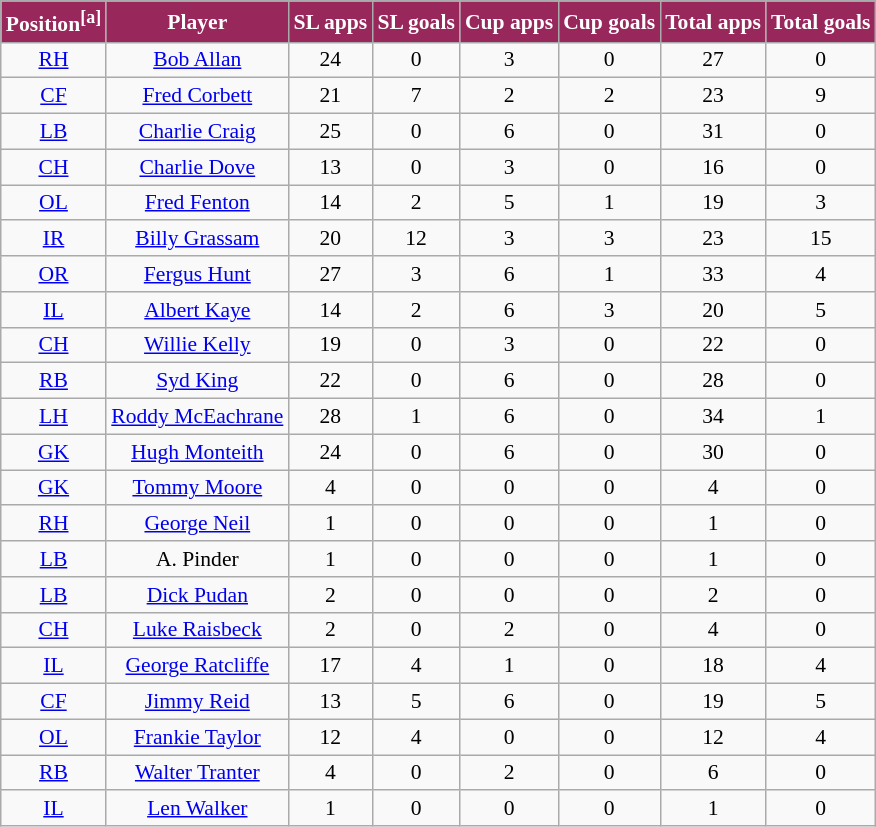<table class="wikitable sortable"  style="text-align:center; font-size:90%; ">
<tr>
<th style="background:#98285c; color:white;">Position<sup>[a]</sup></th>
<th style="background:#98285c; color:white;">Player</th>
<th style="background:#98285c; color:white;">SL apps</th>
<th style="background:#98285c; color:white;">SL goals</th>
<th style="background:#98285c; color:white;">Cup apps</th>
<th style="background:#98285c; color:white;">Cup goals</th>
<th style="background:#98285c; color:white;">Total apps</th>
<th style="background:#98285c; color:white;">Total goals</th>
</tr>
<tr>
<td data-sort-value="4"><a href='#'>RH</a></td>
<td data-sort-value="Allan, Bob"><a href='#'>Bob Allan</a></td>
<td>24</td>
<td>0</td>
<td>3</td>
<td>0</td>
<td>27</td>
<td>0</td>
</tr>
<tr>
<td data-sort-value="9"><a href='#'>CF</a></td>
<td data-sort-value="Corbett, Fred"><a href='#'>Fred Corbett</a></td>
<td>21</td>
<td>7</td>
<td>2</td>
<td>2</td>
<td>23</td>
<td>9</td>
</tr>
<tr>
<td data-sort-value="3"><a href='#'>LB</a></td>
<td data-sort-value="Craig, Charlie"><a href='#'>Charlie Craig</a></td>
<td>25</td>
<td>0</td>
<td>6</td>
<td>0</td>
<td>31</td>
<td>0</td>
</tr>
<tr>
<td data-sort-value="5"><a href='#'>CH</a></td>
<td data-sort-value="Dove, Charlie"><a href='#'>Charlie Dove</a></td>
<td>13</td>
<td>0</td>
<td>3</td>
<td>0</td>
<td>16</td>
<td>0</td>
</tr>
<tr>
<td data-sort-value="11"><a href='#'>OL</a></td>
<td data-sort-value="Fenton, Fred"><a href='#'>Fred Fenton</a></td>
<td>14</td>
<td>2</td>
<td>5</td>
<td>1</td>
<td>19</td>
<td>3</td>
</tr>
<tr>
<td data-sort-value="8"><a href='#'>IR</a></td>
<td data-sort-value="Grassam, Billy"><a href='#'>Billy Grassam</a></td>
<td>20</td>
<td>12</td>
<td>3</td>
<td>3</td>
<td>23</td>
<td>15</td>
</tr>
<tr>
<td data-sort-value="7"><a href='#'>OR</a></td>
<td data-sort-value="Hunt, Fergus"><a href='#'>Fergus Hunt</a></td>
<td>27</td>
<td>3</td>
<td>6</td>
<td>1</td>
<td>33</td>
<td>4</td>
</tr>
<tr>
<td data-sort-value="10"><a href='#'>IL</a></td>
<td data-sort-value="Kaye, Albert"><a href='#'>Albert Kaye</a></td>
<td>14</td>
<td>2</td>
<td>6</td>
<td>3</td>
<td>20</td>
<td>5</td>
</tr>
<tr>
<td data-sort-value="5"><a href='#'>CH</a></td>
<td data-sort-value="Kelly, Willie"><a href='#'>Willie Kelly</a></td>
<td>19</td>
<td>0</td>
<td>3</td>
<td>0</td>
<td>22</td>
<td>0</td>
</tr>
<tr>
<td data-sort-value="2"><a href='#'>RB</a></td>
<td data-sort-value="King, Syd"><a href='#'>Syd King</a></td>
<td>22</td>
<td>0</td>
<td>6</td>
<td>0</td>
<td>28</td>
<td>0</td>
</tr>
<tr>
<td data-sort-value="6"><a href='#'>LH</a></td>
<td data-sort-value="McEachrane, Roddy"><a href='#'>Roddy McEachrane</a></td>
<td>28</td>
<td>1</td>
<td>6</td>
<td>0</td>
<td>34</td>
<td>1</td>
</tr>
<tr>
<td data-sort-value="1"><a href='#'>GK</a></td>
<td data-sort-value="Montieth, Hugh"><a href='#'>Hugh Monteith</a></td>
<td>24</td>
<td>0</td>
<td>6</td>
<td>0</td>
<td>30</td>
<td>0</td>
</tr>
<tr>
<td data-sort-value="1"><a href='#'>GK</a></td>
<td data-sort-value="Moore, Tommy"><a href='#'>Tommy Moore</a></td>
<td>4</td>
<td>0</td>
<td>0</td>
<td>0</td>
<td>4</td>
<td>0</td>
</tr>
<tr>
<td data-sort-value="4"><a href='#'>RH</a></td>
<td data-sort-value="Neil, George"><a href='#'>George Neil</a></td>
<td>1</td>
<td>0</td>
<td>0</td>
<td>0</td>
<td>1</td>
<td>0</td>
</tr>
<tr>
<td data-sort-value="3"><a href='#'>LB</a></td>
<td data-sort-value="Pinder, A">A. Pinder</td>
<td>1</td>
<td>0</td>
<td>0</td>
<td>0</td>
<td>1</td>
<td>0</td>
</tr>
<tr>
<td data-sort-value="3"><a href='#'>LB</a></td>
<td data-sort-value="Pudan, Dick"><a href='#'>Dick Pudan</a></td>
<td>2</td>
<td>0</td>
<td>0</td>
<td>0</td>
<td>2</td>
<td>0</td>
</tr>
<tr>
<td data-sort-value="5"><a href='#'>CH</a></td>
<td data-sort-value="Raisbeck, Luke"><a href='#'>Luke Raisbeck</a></td>
<td>2</td>
<td>0</td>
<td>2</td>
<td>0</td>
<td>4</td>
<td>0</td>
</tr>
<tr>
<td data-sort-value="10"><a href='#'>IL</a></td>
<td data-sort-value="Ratcliffe, George"><a href='#'>George Ratcliffe</a></td>
<td>17</td>
<td>4</td>
<td>1</td>
<td>0</td>
<td>18</td>
<td>4</td>
</tr>
<tr>
<td data-sort-value="9"><a href='#'>CF</a></td>
<td data-sort-value="Reid, Jimmy"><a href='#'>Jimmy Reid</a></td>
<td>13</td>
<td>5</td>
<td>6</td>
<td>0</td>
<td>19</td>
<td>5</td>
</tr>
<tr>
<td data-sort-value="11"><a href='#'>OL</a></td>
<td data-sort-value="Taylor, Frankie"><a href='#'>Frankie Taylor</a></td>
<td>12</td>
<td>4</td>
<td>0</td>
<td>0</td>
<td>12</td>
<td>4</td>
</tr>
<tr>
<td data-sort-value="2"><a href='#'>RB</a></td>
<td data-sort-value="Tranter, Walter"><a href='#'>Walter Tranter</a></td>
<td>4</td>
<td>0</td>
<td>2</td>
<td>0</td>
<td>6</td>
<td>0</td>
</tr>
<tr>
<td data-sort-value="10"><a href='#'>IL</a></td>
<td data-sort-value="Walker, Len"><a href='#'>Len Walker</a></td>
<td>1</td>
<td>0</td>
<td>0</td>
<td>0</td>
<td>1</td>
<td>0</td>
</tr>
</table>
